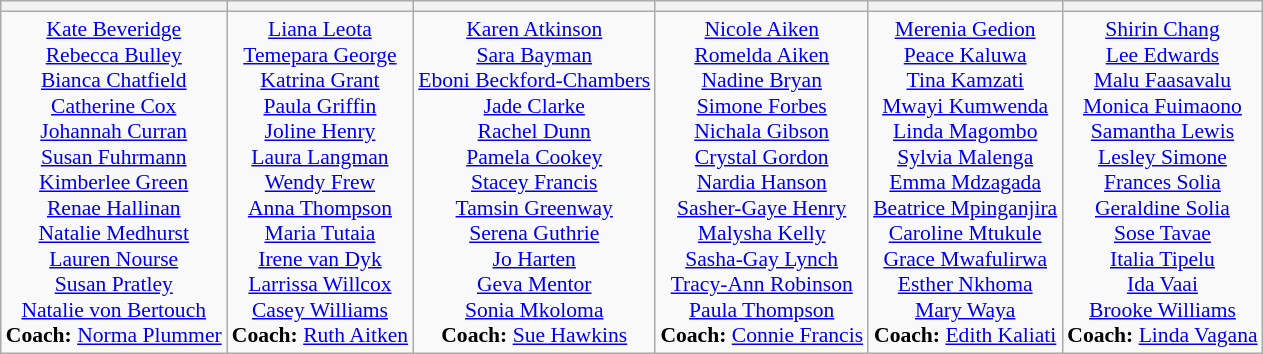<table class="wikitable" style="text-align:center; font-size:90%">
<tr>
<th></th>
<th></th>
<th></th>
<th></th>
<th></th>
<th></th>
</tr>
<tr>
<td> <a href='#'>Kate Beveridge</a> <br><a href='#'>Rebecca Bulley</a> <br><a href='#'>Bianca Chatfield</a> <br><a href='#'>Catherine Cox</a> <br><a href='#'>Johannah Curran</a> <br><a href='#'>Susan Fuhrmann</a> <br><a href='#'>Kimberlee Green</a> <br><a href='#'>Renae Hallinan</a> <br><a href='#'>Natalie Medhurst</a> <br><a href='#'>Lauren Nourse</a> <br><a href='#'>Susan Pratley</a> <br><a href='#'>Natalie von Bertouch</a> <br><strong>Coach:</strong> <a href='#'>Norma Plummer</a></td>
<td> <a href='#'>Liana Leota</a> <br><a href='#'>Temepara George</a> <br><a href='#'>Katrina Grant</a> <br><a href='#'>Paula Griffin</a> <br><a href='#'>Joline Henry</a> <br><a href='#'>Laura Langman</a> <br><a href='#'>Wendy Frew</a> <br><a href='#'>Anna Thompson</a> <br><a href='#'>Maria Tutaia</a> <br><a href='#'>Irene van Dyk</a> <br><a href='#'>Larrissa Willcox</a> <br><a href='#'>Casey Williams</a> <br><strong>Coach:</strong> <a href='#'>Ruth Aitken</a></td>
<td> <a href='#'>Karen Atkinson</a> <br><a href='#'>Sara Bayman</a> <br><a href='#'>Eboni Beckford-Chambers</a> <br><a href='#'>Jade Clarke</a> <br><a href='#'>Rachel Dunn</a> <br><a href='#'>Pamela Cookey</a> <br><a href='#'>Stacey Francis</a> <br><a href='#'>Tamsin Greenway</a> <br><a href='#'>Serena Guthrie</a> <br><a href='#'>Jo Harten</a> <br><a href='#'>Geva Mentor</a> <br><a href='#'>Sonia Mkoloma</a> <br><strong>Coach:</strong> <a href='#'>Sue Hawkins</a></td>
<td> <a href='#'>Nicole Aiken</a> <br><a href='#'>Romelda Aiken</a> <br><a href='#'>Nadine Bryan</a> <br><a href='#'>Simone Forbes</a> <br><a href='#'>Nichala Gibson</a> <br><a href='#'>Crystal Gordon</a> <br><a href='#'>Nardia Hanson</a> <br><a href='#'>Sasher-Gaye Henry</a> <br><a href='#'>Malysha Kelly</a> <br><a href='#'>Sasha-Gay Lynch</a> <br><a href='#'>Tracy-Ann Robinson</a> <br><a href='#'>Paula Thompson</a> <br><strong>Coach:</strong> <a href='#'>Connie Francis</a></td>
<td> <a href='#'>Merenia Gedion</a> <br><a href='#'>Peace Kaluwa</a> <br><a href='#'>Tina Kamzati</a> <br><a href='#'>Mwayi Kumwenda</a> <br><a href='#'>Linda Magombo</a> <br><a href='#'>Sylvia Malenga</a> <br><a href='#'>Emma Mdzagada</a> <br><a href='#'>Beatrice Mpinganjira</a> <br><a href='#'>Caroline Mtukule</a> <br><a href='#'>Grace Mwafulirwa</a> <br><a href='#'>Esther Nkhoma</a> <br><a href='#'>Mary Waya</a> <br><strong>Coach:</strong> <a href='#'>Edith Kaliati</a></td>
<td> <a href='#'>Shirin Chang</a> <br><a href='#'>Lee Edwards</a> <br><a href='#'>Malu Faasavalu</a> <br><a href='#'>Monica Fuimaono</a> <br><a href='#'>Samantha Lewis</a> <br><a href='#'>Lesley Simone</a> <br><a href='#'>Frances Solia</a> <br><a href='#'>Geraldine Solia</a> <br><a href='#'>Sose Tavae</a> <br><a href='#'>Italia Tipelu</a> <br><a href='#'>Ida Vaai</a> <br><a href='#'>Brooke Williams</a> <br><strong>Coach:</strong> <a href='#'>Linda Vagana</a></td>
</tr>
</table>
